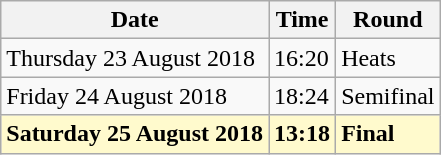<table class="wikitable">
<tr>
<th>Date</th>
<th>Time</th>
<th>Round</th>
</tr>
<tr>
<td>Thursday 23 August 2018</td>
<td>16:20</td>
<td>Heats</td>
</tr>
<tr>
<td>Friday 24 August 2018</td>
<td>18:24</td>
<td>Semifinal</td>
</tr>
<tr>
<td style=background:lemonchiffon><strong>Saturday 25 August 2018</strong></td>
<td style=background:lemonchiffon><strong>13:18</strong></td>
<td style=background:lemonchiffon><strong>Final</strong></td>
</tr>
</table>
